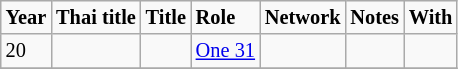<table class="wikitable" style="font-size: 85%;">
<tr>
<td><strong>Year</strong></td>
<td><strong>Thai title</strong></td>
<td><strong>Title</strong></td>
<td><strong>Role</strong></td>
<td><strong>Network</strong></td>
<td><strong>Notes</strong></td>
<td><strong>With</strong></td>
</tr>
<tr>
<td rowspan="1">20</td>
<td><em> </em></td>
<td><em> </em></td>
<td><a href='#'>One 31</a></td>
<td></td>
<td></td>
<td></td>
</tr>
<tr>
</tr>
</table>
